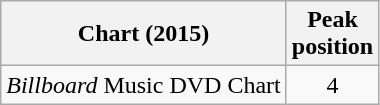<table class="wikitable sortable">
<tr>
<th>Chart (2015)</th>
<th>Peak<br>position</th>
</tr>
<tr>
<td><em>Billboard</em> Music DVD Chart</td>
<td style="text-align:center;">4</td>
</tr>
</table>
